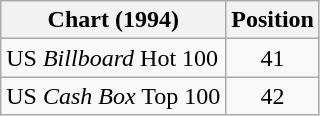<table class="wikitable sortable">
<tr>
<th>Chart (1994)</th>
<th>Position</th>
</tr>
<tr>
<td>US <em>Billboard</em> Hot 100</td>
<td align="center">41</td>
</tr>
<tr>
<td>US <em>Cash Box</em> Top 100</td>
<td align="center">42</td>
</tr>
</table>
